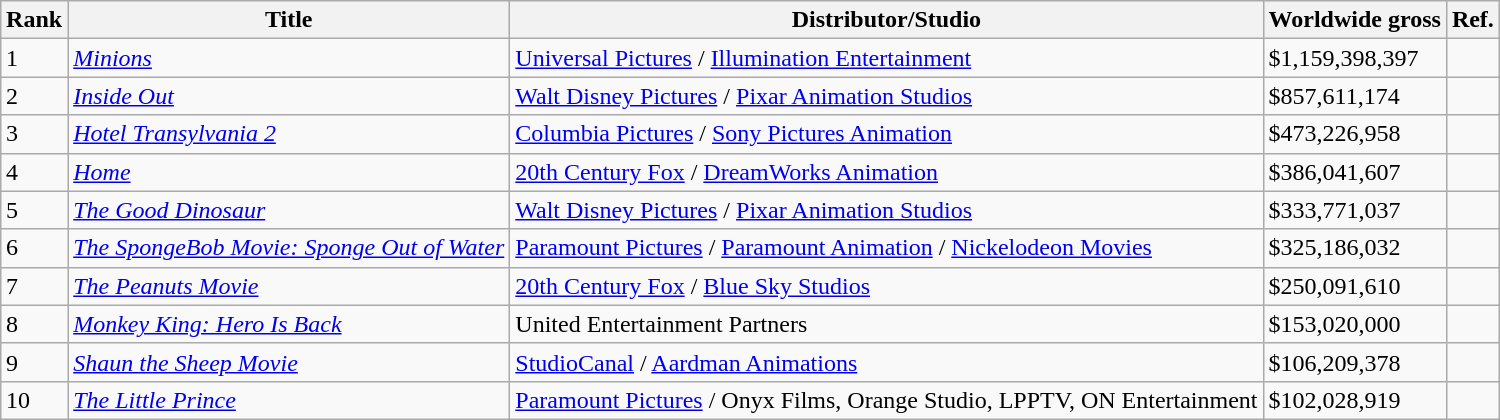<table class="wikitable sortable" style=" margin:auto;">
<tr>
<th>Rank</th>
<th>Title</th>
<th>Distributor/Studio</th>
<th>Worldwide gross</th>
<th>Ref.</th>
</tr>
<tr>
<td>1</td>
<td><em><a href='#'>Minions</a></em></td>
<td><a href='#'>Universal Pictures</a> / <a href='#'>Illumination Entertainment</a></td>
<td>$1,159,398,397</td>
<td></td>
</tr>
<tr>
<td>2</td>
<td><em><a href='#'>Inside Out</a></em></td>
<td><a href='#'>Walt Disney Pictures</a> / <a href='#'>Pixar Animation Studios</a></td>
<td>$857,611,174</td>
<td></td>
</tr>
<tr>
<td>3</td>
<td><em><a href='#'>Hotel Transylvania 2</a></em></td>
<td><a href='#'>Columbia Pictures</a> / <a href='#'>Sony Pictures Animation</a></td>
<td>$473,226,958</td>
<td></td>
</tr>
<tr>
<td>4</td>
<td><em><a href='#'>Home</a></em></td>
<td><a href='#'>20th Century Fox</a> / <a href='#'>DreamWorks Animation</a></td>
<td>$386,041,607</td>
<td></td>
</tr>
<tr>
<td>5</td>
<td><em><a href='#'>The Good Dinosaur</a></em></td>
<td><a href='#'>Walt Disney Pictures</a> / <a href='#'>Pixar Animation Studios</a></td>
<td>$333,771,037</td>
<td></td>
</tr>
<tr>
<td>6</td>
<td><em><a href='#'>The SpongeBob Movie: Sponge Out of Water</a></em></td>
<td><a href='#'>Paramount Pictures</a> / <a href='#'>Paramount Animation</a> / <a href='#'>Nickelodeon Movies</a></td>
<td>$325,186,032</td>
<td></td>
</tr>
<tr>
<td>7</td>
<td><em><a href='#'>The Peanuts Movie</a></em></td>
<td><a href='#'>20th Century Fox</a> / <a href='#'>Blue Sky Studios</a></td>
<td>$250,091,610</td>
<td></td>
</tr>
<tr>
<td>8</td>
<td><em><a href='#'>Monkey King: Hero Is Back</a></em></td>
<td>United Entertainment Partners</td>
<td>$153,020,000</td>
<td></td>
</tr>
<tr>
<td>9</td>
<td><em><a href='#'>Shaun the Sheep Movie</a></em></td>
<td><a href='#'>StudioCanal</a> / <a href='#'>Aardman Animations</a></td>
<td>$106,209,378</td>
<td></td>
</tr>
<tr>
<td>10</td>
<td><em><a href='#'>The Little Prince</a></em></td>
<td><a href='#'>Paramount Pictures</a> / Onyx Films, Orange Studio, LPPTV, ON Entertainment</td>
<td>$102,028,919</td>
<td></td>
</tr>
</table>
